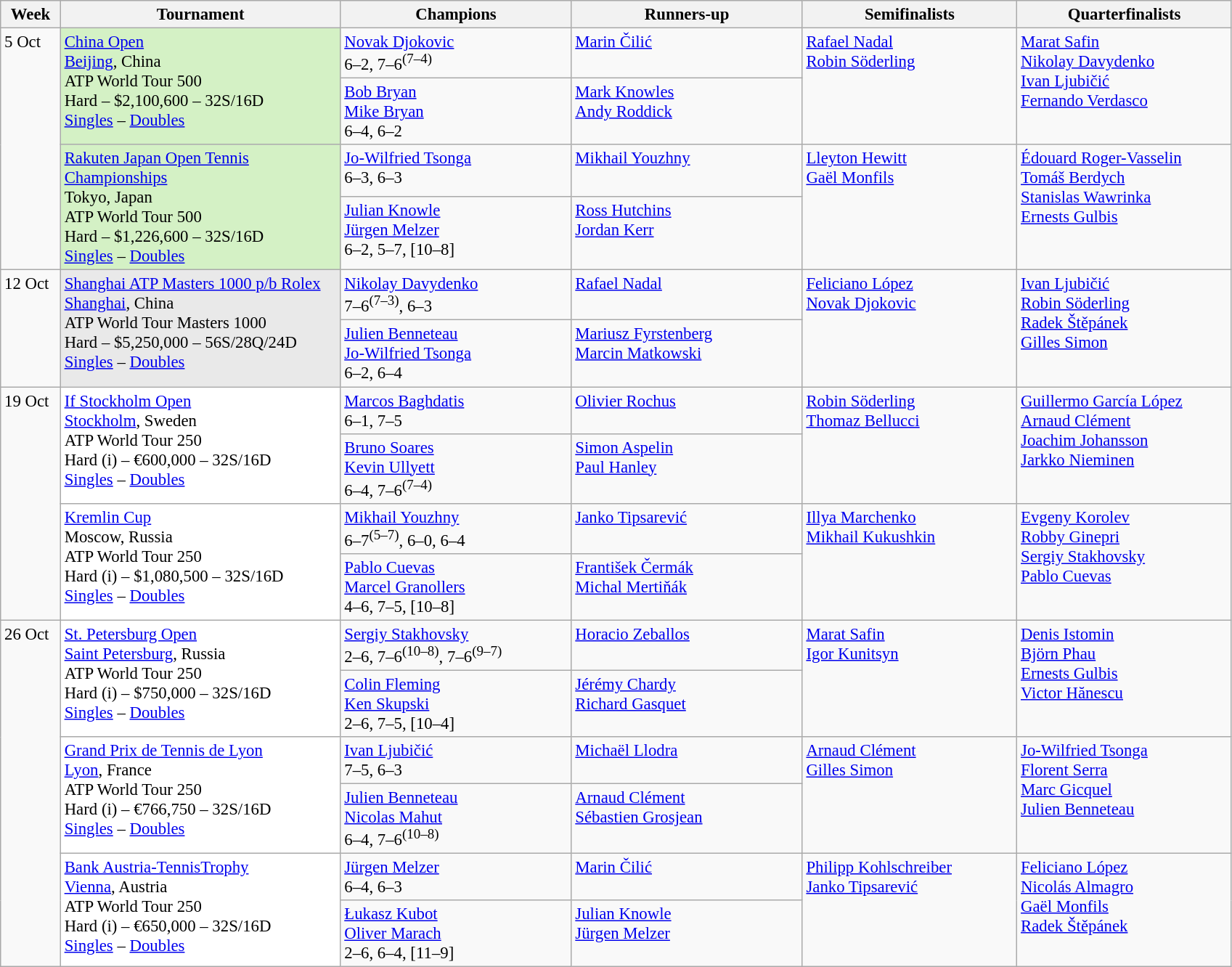<table class=wikitable style=font-size:95%>
<tr>
<th style="width:48px;">Week</th>
<th style="width:250px;">Tournament</th>
<th style="width:205px;">Champions</th>
<th style="width:205px;">Runners-up</th>
<th style="width:190px;">Semifinalists</th>
<th style="width:190px;">Quarterfinalists</th>
</tr>
<tr valign=top>
<td rowspan=4>5 Oct</td>
<td style="background:#d4f1c5;" rowspan=2><a href='#'>China Open</a><br> <a href='#'>Beijing</a>, China<br>ATP World Tour 500<br>Hard – $2,100,600 – 32S/16D<br><a href='#'>Singles</a> – <a href='#'>Doubles</a></td>
<td> <a href='#'>Novak Djokovic</a><br>6–2, 7–6<sup>(7–4)</sup></td>
<td> <a href='#'>Marin Čilić</a></td>
<td rowspan=2> <a href='#'>Rafael Nadal</a> <br> <a href='#'>Robin Söderling</a></td>
<td rowspan=2> <a href='#'>Marat Safin</a><br> <a href='#'>Nikolay Davydenko</a><br> <a href='#'>Ivan Ljubičić</a><br> <a href='#'>Fernando Verdasco</a></td>
</tr>
<tr valign=top>
<td> <a href='#'>Bob Bryan</a><br> <a href='#'>Mike Bryan</a> <br>6–4, 6–2</td>
<td> <a href='#'>Mark Knowles</a><br> <a href='#'>Andy Roddick</a></td>
</tr>
<tr valign=top>
<td style="background:#d4f1c5;" rowspan=2><a href='#'>Rakuten Japan Open Tennis Championships</a><br> Tokyo, Japan<br>ATP World Tour 500<br>Hard – $1,226,600 – 32S/16D<br><a href='#'>Singles</a> – <a href='#'>Doubles</a></td>
<td> <a href='#'>Jo-Wilfried Tsonga</a> <br>6–3, 6–3</td>
<td> <a href='#'>Mikhail Youzhny</a></td>
<td rowspan=2> <a href='#'>Lleyton Hewitt</a><br> <a href='#'>Gaël Monfils</a></td>
<td rowspan=2> <a href='#'>Édouard Roger-Vasselin</a><br> <a href='#'>Tomáš Berdych</a><br> <a href='#'>Stanislas Wawrinka</a><br> <a href='#'>Ernests Gulbis</a></td>
</tr>
<tr valign=top>
<td> <a href='#'>Julian Knowle</a><br> <a href='#'>Jürgen Melzer</a><br>6–2, 5–7, [10–8]</td>
<td> <a href='#'>Ross Hutchins</a> <br> <a href='#'>Jordan Kerr</a></td>
</tr>
<tr valign=top>
<td rowspan=2>12 Oct</td>
<td style="background:#e9e9e9;"rowspan=2><a href='#'>Shanghai ATP Masters 1000 p/b Rolex</a><br> <a href='#'>Shanghai</a>, China<br>ATP World Tour Masters 1000<br>Hard – $5,250,000 – 56S/28Q/24D<br><a href='#'>Singles</a> – <a href='#'>Doubles</a></td>
<td> <a href='#'>Nikolay Davydenko</a><br>7–6<sup>(7–3)</sup>, 6–3</td>
<td> <a href='#'>Rafael Nadal</a></td>
<td rowspan=2> <a href='#'>Feliciano López</a><br> <a href='#'>Novak Djokovic</a></td>
<td rowspan=2> <a href='#'>Ivan Ljubičić</a><br> <a href='#'>Robin Söderling</a><br> <a href='#'>Radek Štěpánek</a><br> <a href='#'>Gilles Simon</a></td>
</tr>
<tr valign=top>
<td> <a href='#'>Julien Benneteau</a><br> <a href='#'>Jo-Wilfried Tsonga</a><br>6–2, 6–4</td>
<td> <a href='#'>Mariusz Fyrstenberg</a><br> <a href='#'>Marcin Matkowski</a></td>
</tr>
<tr valign=top>
<td rowspan=4>19 Oct</td>
<td style="background:#ffffff;" rowspan=2><a href='#'>If Stockholm Open</a><br> <a href='#'>Stockholm</a>, Sweden<br>ATP World Tour 250<br>Hard (i) – €600,000 – 32S/16D<br><a href='#'>Singles</a> – <a href='#'>Doubles</a></td>
<td> <a href='#'>Marcos Baghdatis</a><br>6–1, 7–5</td>
<td> <a href='#'>Olivier Rochus</a></td>
<td rowspan=2> <a href='#'>Robin Söderling</a><br> <a href='#'>Thomaz Bellucci</a></td>
<td rowspan=2> <a href='#'>Guillermo García López</a><br> <a href='#'>Arnaud Clément</a><br> <a href='#'>Joachim Johansson</a><br>  <a href='#'>Jarkko Nieminen</a></td>
</tr>
<tr valign=top>
<td> <a href='#'>Bruno Soares</a><br> <a href='#'>Kevin Ullyett</a><br>6–4, 7–6<sup>(7–4)</sup></td>
<td> <a href='#'>Simon Aspelin</a><br> <a href='#'>Paul Hanley</a></td>
</tr>
<tr valign=top>
<td style="background:#ffffff;" rowspan=2><a href='#'>Kremlin Cup</a><br> Moscow, Russia<br>ATP World Tour 250<br>Hard (i) – $1,080,500 – 32S/16D<br><a href='#'>Singles</a> – <a href='#'>Doubles</a></td>
<td> <a href='#'>Mikhail Youzhny</a><br>6–7<sup>(5–7)</sup>, 6–0, 6–4</td>
<td> <a href='#'>Janko Tipsarević</a></td>
<td rowspan=2> <a href='#'>Illya Marchenko</a><br>  <a href='#'>Mikhail Kukushkin</a></td>
<td rowspan=2> <a href='#'>Evgeny Korolev</a><br> <a href='#'>Robby Ginepri</a><br> <a href='#'>Sergiy Stakhovsky</a><br> <a href='#'>Pablo Cuevas</a></td>
</tr>
<tr valign=top>
<td> <a href='#'>Pablo Cuevas</a><br> <a href='#'>Marcel Granollers</a><br>4–6, 7–5, [10–8]</td>
<td> <a href='#'>František Čermák</a><br> <a href='#'>Michal Mertiňák</a></td>
</tr>
<tr valign=top>
<td rowspan=6>26 Oct</td>
<td style="background:#ffffff;" rowspan=2><a href='#'>St. Petersburg Open</a><br> <a href='#'>Saint Petersburg</a>, Russia<br>ATP World Tour 250<br>Hard (i) – $750,000 – 32S/16D<br><a href='#'>Singles</a> – <a href='#'>Doubles</a></td>
<td> <a href='#'>Sergiy Stakhovsky</a><br>2–6, 7–6<sup>(10–8)</sup>, 7–6<sup>(9–7)</sup></td>
<td> <a href='#'>Horacio Zeballos</a></td>
<td rowspan=2> <a href='#'>Marat Safin</a><br>    <a href='#'>Igor Kunitsyn</a></td>
<td rowspan=2> <a href='#'>Denis Istomin</a><br> <a href='#'>Björn Phau</a><br>  <a href='#'>Ernests Gulbis</a><br> <a href='#'>Victor Hănescu</a></td>
</tr>
<tr valign=top>
<td> <a href='#'>Colin Fleming</a><br> <a href='#'>Ken Skupski</a><br>2–6, 7–5, [10–4]</td>
<td> <a href='#'>Jérémy Chardy</a><br> <a href='#'>Richard Gasquet</a></td>
</tr>
<tr valign=top>
<td style="background:#ffffff;" rowspan=2><a href='#'>Grand Prix de Tennis de Lyon</a><br> <a href='#'>Lyon</a>, France<br>ATP World Tour 250<br>Hard (i) – €766,750 – 32S/16D<br><a href='#'>Singles</a> – <a href='#'>Doubles</a></td>
<td> <a href='#'>Ivan Ljubičić</a><br>7–5, 6–3</td>
<td> <a href='#'>Michaël Llodra</a></td>
<td rowspan=2> <a href='#'>Arnaud Clément</a><br> <a href='#'>Gilles Simon</a></td>
<td rowspan=2> <a href='#'>Jo-Wilfried Tsonga</a><br> <a href='#'>Florent Serra</a><br> <a href='#'>Marc Gicquel</a><br> <a href='#'>Julien Benneteau</a></td>
</tr>
<tr valign=top>
<td> <a href='#'>Julien Benneteau</a><br> <a href='#'>Nicolas Mahut</a><br>6–4, 7–6<sup>(10–8)</sup></td>
<td> <a href='#'>Arnaud Clément</a><br> <a href='#'>Sébastien Grosjean</a></td>
</tr>
<tr valign=top>
<td style="background:#ffffff;" rowspan=2><a href='#'>Bank Austria-TennisTrophy</a><br> <a href='#'>Vienna</a>, Austria<br>ATP World Tour 250<br>Hard (i) – €650,000 – 32S/16D<br><a href='#'>Singles</a> – <a href='#'>Doubles</a></td>
<td> <a href='#'>Jürgen Melzer</a><br>6–4, 6–3</td>
<td> <a href='#'>Marin Čilić</a></td>
<td rowspan=2> <a href='#'>Philipp Kohlschreiber</a> <br> <a href='#'>Janko Tipsarević</a></td>
<td rowspan=2> <a href='#'>Feliciano López</a><br> <a href='#'>Nicolás Almagro</a><br> <a href='#'>Gaël Monfils</a><br> <a href='#'>Radek Štěpánek</a></td>
</tr>
<tr valign=top>
<td> <a href='#'>Łukasz Kubot</a><br> <a href='#'>Oliver Marach</a><br>2–6, 6–4, [11–9]</td>
<td> <a href='#'>Julian Knowle</a><br> <a href='#'>Jürgen Melzer</a></td>
</tr>
</table>
